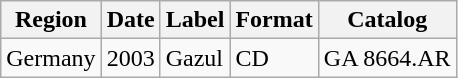<table class="wikitable">
<tr>
<th>Region</th>
<th>Date</th>
<th>Label</th>
<th>Format</th>
<th>Catalog</th>
</tr>
<tr>
<td>Germany</td>
<td>2003</td>
<td>Gazul</td>
<td>CD</td>
<td>GA 8664.AR</td>
</tr>
</table>
